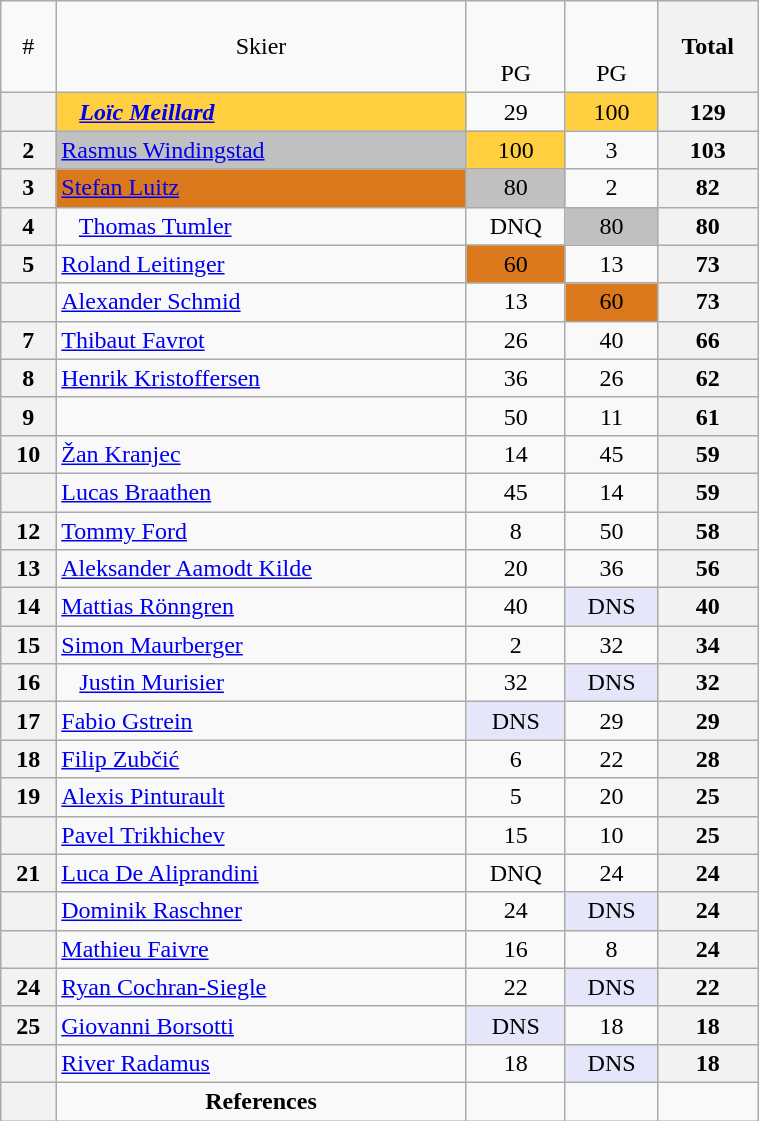<table class="wikitable" width=40% style="font-size:100%; text-align:center;">
<tr>
<td>#</td>
<td>Skier</td>
<td><br> <br>PG</td>
<td><br> <br>PG</td>
<th>Total</th>
</tr>
<tr>
<th></th>
<td align=left bgcolor=ffcf40>   <strong><em><a href='#'>Loïc Meillard</a></em></strong></td>
<td>29</td>
<td bgcolor=ffcf40>100</td>
<th>129</th>
</tr>
<tr>
<th>2</th>
<td align=left bgcolor=c0c0c0> <a href='#'>Rasmus Windingstad</a></td>
<td bgcolor=ffcf40>100</td>
<td>3</td>
<th>103</th>
</tr>
<tr>
<th>3</th>
<td align=left bgcolor=db781b> <a href='#'>Stefan Luitz</a></td>
<td bgcolor=c0c0c0>80</td>
<td>2</td>
<th>82</th>
</tr>
<tr>
<th>4</th>
<td align=left>   <a href='#'>Thomas Tumler</a></td>
<td>DNQ</td>
<td bgcolor=c0c0c0>80</td>
<th>80</th>
</tr>
<tr>
<th>5</th>
<td align=left> <a href='#'>Roland Leitinger</a></td>
<td bgcolor=db781b>60</td>
<td>13</td>
<th>73</th>
</tr>
<tr>
<th></th>
<td align=left> <a href='#'>Alexander Schmid</a></td>
<td>13</td>
<td bgcolor=db781b>60</td>
<th>73</th>
</tr>
<tr>
<th>7</th>
<td align=left> <a href='#'>Thibaut Favrot</a></td>
<td>26</td>
<td>40</td>
<th>66</th>
</tr>
<tr>
<th>8</th>
<td align=left> <a href='#'>Henrik Kristoffersen</a></td>
<td>36</td>
<td>26</td>
<th>62</th>
</tr>
<tr>
<th>9</th>
<td align=left></td>
<td>50</td>
<td>11</td>
<th>61</th>
</tr>
<tr>
<th>10</th>
<td align=left> <a href='#'>Žan Kranjec</a></td>
<td>14</td>
<td>45</td>
<th>59</th>
</tr>
<tr>
<th></th>
<td align=left> <a href='#'>Lucas Braathen</a></td>
<td>45</td>
<td>14</td>
<th>59</th>
</tr>
<tr>
<th>12</th>
<td align=left> <a href='#'>Tommy Ford</a></td>
<td>8</td>
<td>50</td>
<th>58</th>
</tr>
<tr>
<th>13</th>
<td align=left> <a href='#'>Aleksander Aamodt Kilde</a></td>
<td>20</td>
<td>36</td>
<th>56</th>
</tr>
<tr>
<th>14</th>
<td align=left> <a href='#'>Mattias Rönngren</a></td>
<td>40</td>
<td bgcolor=lavender>DNS</td>
<th>40</th>
</tr>
<tr>
<th>15</th>
<td align=left> <a href='#'>Simon Maurberger</a></td>
<td>2</td>
<td>32</td>
<th>34</th>
</tr>
<tr>
<th>16</th>
<td align=left>   <a href='#'>Justin Murisier</a></td>
<td>32</td>
<td bgcolor=lavender>DNS</td>
<th>32</th>
</tr>
<tr>
<th>17</th>
<td align=left> <a href='#'>Fabio Gstrein</a></td>
<td bgcolor=lavender>DNS</td>
<td>29</td>
<th>29</th>
</tr>
<tr>
<th>18</th>
<td align=left> <a href='#'>Filip Zubčić</a></td>
<td>6</td>
<td>22</td>
<th>28</th>
</tr>
<tr>
<th>19</th>
<td align=left> <a href='#'>Alexis Pinturault</a></td>
<td>5</td>
<td>20</td>
<th>25</th>
</tr>
<tr>
<th></th>
<td align=left> <a href='#'>Pavel Trikhichev</a></td>
<td>15</td>
<td>10</td>
<th>25</th>
</tr>
<tr>
<th>21</th>
<td align=left> <a href='#'>Luca De Aliprandini</a></td>
<td>DNQ</td>
<td>24</td>
<th>24</th>
</tr>
<tr>
<th></th>
<td align=left> <a href='#'>Dominik Raschner</a></td>
<td>24</td>
<td bgcolor=lavender>DNS</td>
<th>24</th>
</tr>
<tr>
<th></th>
<td align=left> <a href='#'>Mathieu Faivre</a></td>
<td>16</td>
<td>8</td>
<th>24</th>
</tr>
<tr>
<th>24</th>
<td align=left> <a href='#'>Ryan Cochran-Siegle</a></td>
<td>22</td>
<td bgcolor=lavender>DNS</td>
<th>22</th>
</tr>
<tr>
<th>25</th>
<td align=left> <a href='#'>Giovanni Borsotti</a></td>
<td bgcolor=lavender>DNS</td>
<td>18</td>
<th>18</th>
</tr>
<tr>
<th></th>
<td align=left> <a href='#'>River Radamus</a></td>
<td>18</td>
<td bgcolor=lavender>DNS</td>
<th>18</th>
</tr>
<tr>
<th></th>
<td align=center><strong>References</strong></td>
<td></td>
<td></td>
</tr>
</table>
